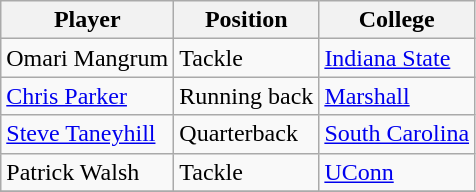<table class="wikitable">
<tr>
<th>Player</th>
<th>Position</th>
<th>College</th>
</tr>
<tr>
<td>Omari Mangrum</td>
<td>Tackle</td>
<td><a href='#'>Indiana State</a></td>
</tr>
<tr>
<td><a href='#'>Chris Parker</a></td>
<td>Running back</td>
<td><a href='#'>Marshall</a></td>
</tr>
<tr>
<td><a href='#'>Steve Taneyhill</a></td>
<td>Quarterback</td>
<td><a href='#'>South Carolina</a></td>
</tr>
<tr>
<td>Patrick Walsh</td>
<td>Tackle</td>
<td><a href='#'>UConn</a></td>
</tr>
<tr>
</tr>
</table>
